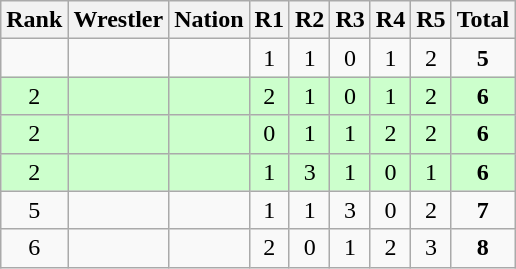<table class="wikitable sortable" style="text-align:center;">
<tr>
<th>Rank</th>
<th>Wrestler</th>
<th>Nation</th>
<th>R1</th>
<th>R2</th>
<th>R3</th>
<th>R4</th>
<th>R5</th>
<th>Total</th>
</tr>
<tr>
<td></td>
<td align=left></td>
<td align=left></td>
<td>1</td>
<td>1</td>
<td>0</td>
<td>1</td>
<td>2</td>
<td><strong>5</strong></td>
</tr>
<tr style="background:#cfc;">
<td>2</td>
<td align=left></td>
<td align=left></td>
<td>2</td>
<td>1</td>
<td>0</td>
<td>1</td>
<td>2</td>
<td><strong>6</strong></td>
</tr>
<tr style="background:#cfc;">
<td>2</td>
<td align=left></td>
<td align=left></td>
<td>0</td>
<td>1</td>
<td>1</td>
<td>2</td>
<td>2</td>
<td><strong>6</strong></td>
</tr>
<tr style="background:#cfc;">
<td>2</td>
<td align=left></td>
<td align=left></td>
<td>1</td>
<td>3</td>
<td>1</td>
<td>0</td>
<td>1</td>
<td><strong>6</strong></td>
</tr>
<tr>
<td>5</td>
<td align=left></td>
<td align=left></td>
<td>1</td>
<td>1</td>
<td>3</td>
<td>0</td>
<td>2</td>
<td><strong>7</strong></td>
</tr>
<tr>
<td>6</td>
<td align=left></td>
<td align=left></td>
<td>2</td>
<td>0</td>
<td>1</td>
<td>2</td>
<td>3</td>
<td><strong>8</strong></td>
</tr>
</table>
